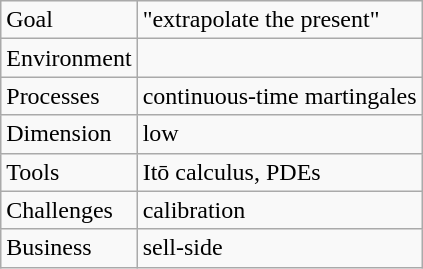<table class="wikitable floatright">
<tr>
<td>Goal</td>
<td>"extrapolate the present"</td>
</tr>
<tr>
<td>Environment</td>
<td></td>
</tr>
<tr>
<td>Processes</td>
<td>continuous-time martingales</td>
</tr>
<tr>
<td>Dimension</td>
<td>low</td>
</tr>
<tr>
<td>Tools</td>
<td>Itō calculus, PDEs</td>
</tr>
<tr>
<td>Challenges</td>
<td>calibration</td>
</tr>
<tr>
<td>Business</td>
<td>sell-side</td>
</tr>
</table>
